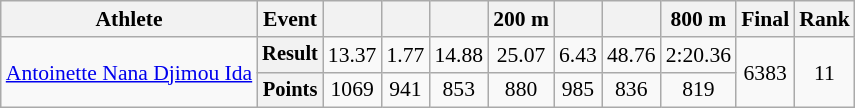<table class=wikitable style="font-size:90%;">
<tr>
<th>Athlete</th>
<th>Event</th>
<th></th>
<th></th>
<th></th>
<th>200 m</th>
<th></th>
<th></th>
<th>800 m</th>
<th>Final</th>
<th>Rank</th>
</tr>
<tr align=center>
<td rowspan="2" style="text-align:left;"><a href='#'>Antoinette Nana Djimou Ida</a></td>
<th style="font-size:95%">Result</th>
<td>13.37</td>
<td>1.77</td>
<td>14.88</td>
<td>25.07</td>
<td>6.43</td>
<td>48.76</td>
<td>2:20.36</td>
<td rowspan=2>6383</td>
<td rowspan=2>11</td>
</tr>
<tr align=center>
<th style="font-size:95%">Points</th>
<td>1069</td>
<td>941</td>
<td>853</td>
<td>880</td>
<td>985</td>
<td>836</td>
<td>819</td>
</tr>
</table>
